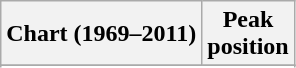<table class="wikitable sortable plainrowheaders" style="text-align:center">
<tr>
<th>Chart (1969–2011)</th>
<th>Peak<br>position</th>
</tr>
<tr>
</tr>
<tr>
</tr>
<tr>
</tr>
<tr>
</tr>
</table>
